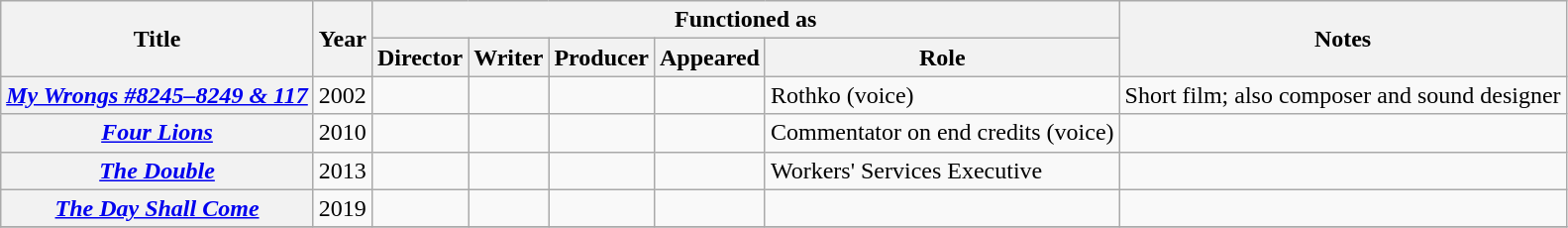<table class="wikitable sortable plainrowheaders" style="margin-right: 0;">
<tr>
<th rowspan="2" scope="col">Title</th>
<th rowspan="2" scope="col">Year</th>
<th colspan="5" scope="col">Functioned as</th>
<th rowspan="2" scope="col" class="unsortable">Notes</th>
</tr>
<tr>
<th scope="col">Director</th>
<th scope="col">Writer</th>
<th scope="col">Producer</th>
<th scope="col">Appeared</th>
<th scope="col">Role</th>
</tr>
<tr>
<th scope="row"><em><a href='#'>My Wrongs #8245–8249 & 117</a></em></th>
<td>2002</td>
<td></td>
<td></td>
<td></td>
<td></td>
<td>Rothko (voice)</td>
<td>Short film; also composer and sound designer</td>
</tr>
<tr>
<th scope="row"><em><a href='#'>Four Lions</a></em></th>
<td>2010</td>
<td></td>
<td></td>
<td></td>
<td></td>
<td>Commentator on end credits (voice)</td>
<td></td>
</tr>
<tr>
<th scope="row"><em><a href='#'>The Double</a></em></th>
<td>2013</td>
<td></td>
<td></td>
<td></td>
<td></td>
<td>Workers' Services Executive</td>
<td></td>
</tr>
<tr>
<th scope="row"><em><a href='#'>The Day Shall Come</a></em></th>
<td>2019</td>
<td></td>
<td></td>
<td></td>
<td></td>
<td></td>
<td></td>
</tr>
<tr>
</tr>
</table>
